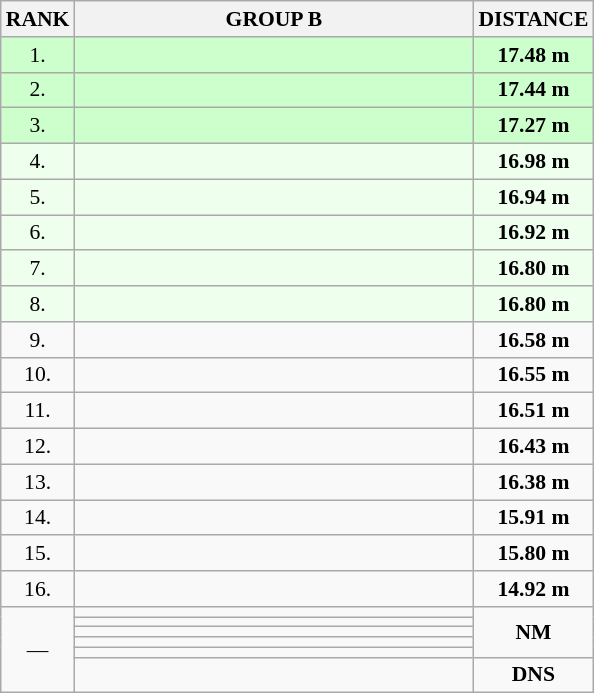<table class="wikitable" style="border-collapse: collapse; font-size: 90%;">
<tr>
<th>RANK</th>
<th align="center" style="width: 18em">GROUP B</th>
<th>DISTANCE</th>
</tr>
<tr bgcolor=#CCFFCC>
<td align="center">1.</td>
<td></td>
<td align="center"><strong>17.48 m </strong></td>
</tr>
<tr bgcolor=#CCFFCC>
<td align="center">2.</td>
<td></td>
<td align="center"><strong>17.44 m </strong></td>
</tr>
<tr bgcolor=#CCFFCC>
<td align="center">3.</td>
<td></td>
<td align="center"><strong>17.27 m </strong></td>
</tr>
<tr bgcolor=#EEFFEE>
<td align="center">4.</td>
<td></td>
<td align="center"><strong>16.98 m </strong></td>
</tr>
<tr bgcolor=#EEFFEE>
<td align="center">5.</td>
<td></td>
<td align="center"><strong>16.94 m </strong></td>
</tr>
<tr bgcolor=#EEFFEE>
<td align="center">6.</td>
<td></td>
<td align="center"><strong>16.92 m </strong></td>
</tr>
<tr bgcolor=#EEFFEE>
<td align="center">7.</td>
<td></td>
<td align="center"><strong>16.80 m </strong></td>
</tr>
<tr bgcolor=#EEFFEE>
<td align="center">8.</td>
<td></td>
<td align="center"><strong>16.80 m </strong></td>
</tr>
<tr>
<td align="center">9.</td>
<td></td>
<td align="center"><strong>16.58 m </strong></td>
</tr>
<tr>
<td align="center">10.</td>
<td></td>
<td align="center"><strong>16.55 m </strong></td>
</tr>
<tr>
<td align="center">11.</td>
<td></td>
<td align="center"><strong>16.51 m </strong></td>
</tr>
<tr>
<td align="center">12.</td>
<td></td>
<td align="center"><strong>16.43 m </strong></td>
</tr>
<tr>
<td align="center">13.</td>
<td></td>
<td align="center"><strong>16.38 m </strong></td>
</tr>
<tr>
<td align="center">14.</td>
<td></td>
<td align="center"><strong>15.91 m </strong></td>
</tr>
<tr>
<td align="center">15.</td>
<td></td>
<td align="center"><strong>15.80 m </strong></td>
</tr>
<tr>
<td align="center">16.</td>
<td></td>
<td align="center"><strong>14.92 m </strong></td>
</tr>
<tr>
<td rowspan=6 align="center">—</td>
<td></td>
<td rowspan=5 align="center"><strong>NM</strong></td>
</tr>
<tr>
<td></td>
</tr>
<tr>
<td></td>
</tr>
<tr>
<td></td>
</tr>
<tr>
<td></td>
</tr>
<tr>
<td></td>
<td align="center"><strong>DNS</strong></td>
</tr>
</table>
